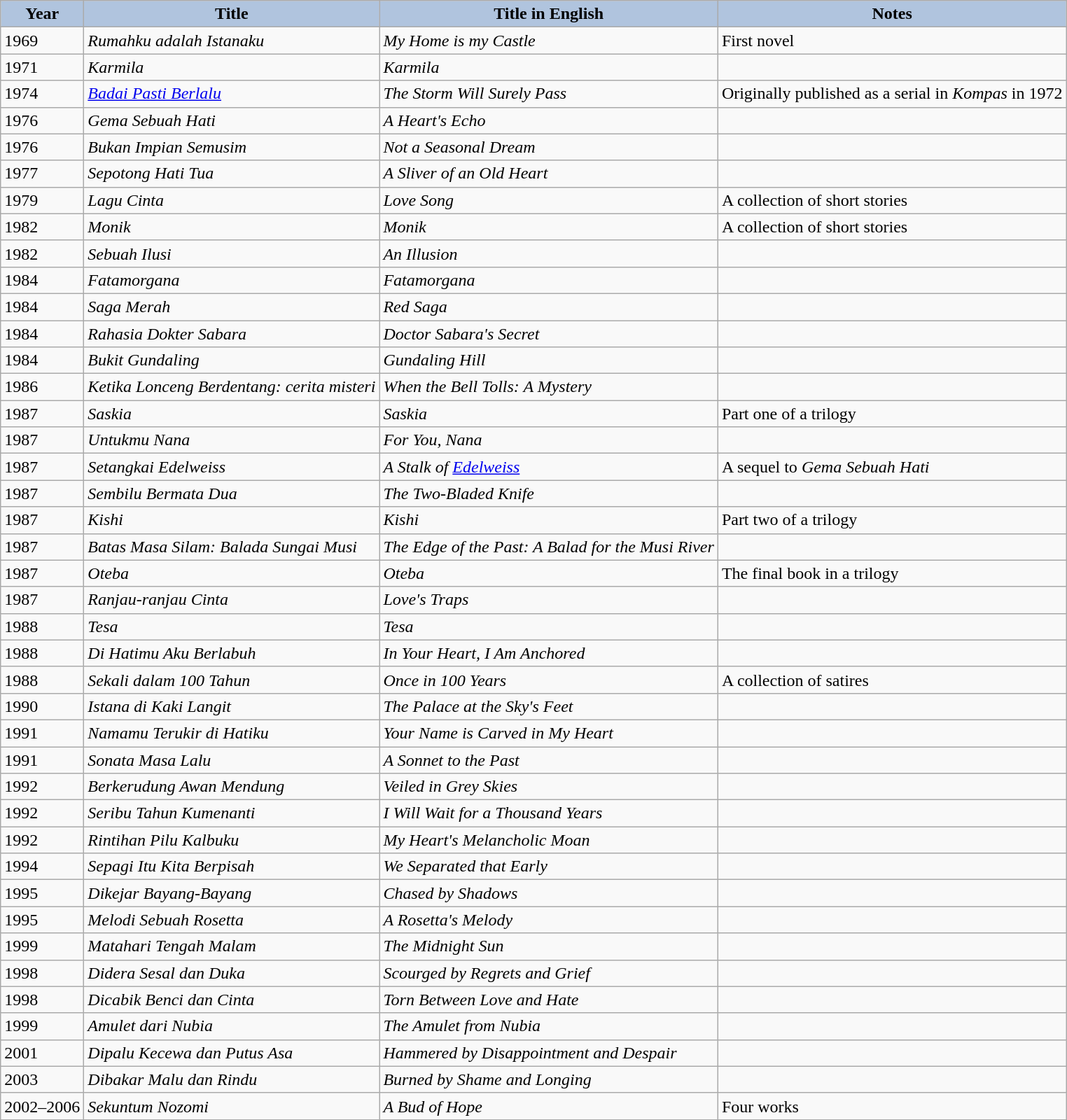<table class="wikitable sortable">
<tr>
<th style="background:#B0C4DE;">Year</th>
<th style="background:#B0C4DE;">Title</th>
<th style="background:#B0C4DE;">Title in English</th>
<th class=Unsortable style="background:#B0C4DE;">Notes</th>
</tr>
<tr>
<td>1969</td>
<td><em>Rumahku adalah Istanaku</em></td>
<td><em>My Home is my Castle</em></td>
<td>First novel</td>
</tr>
<tr>
<td>1971</td>
<td><em>Karmila</em></td>
<td><em>Karmila</em></td>
<td></td>
</tr>
<tr>
<td>1974</td>
<td><em><a href='#'>Badai Pasti Berlalu</a></em></td>
<td><em>The Storm Will Surely Pass</em></td>
<td>Originally published as a serial in <em>Kompas</em> in 1972</td>
</tr>
<tr>
<td>1976</td>
<td><em>Gema Sebuah Hati</em></td>
<td><em>A Heart's Echo</em></td>
<td></td>
</tr>
<tr>
<td>1976</td>
<td><em>Bukan Impian Semusim</em></td>
<td><em>Not a Seasonal Dream</em></td>
<td></td>
</tr>
<tr>
<td>1977</td>
<td><em>Sepotong Hati Tua</em></td>
<td><em>A Sliver of an Old Heart</em></td>
<td></td>
</tr>
<tr>
<td>1979</td>
<td><em>Lagu Cinta</em></td>
<td><em>Love Song</em></td>
<td>A collection of short stories</td>
</tr>
<tr>
<td>1982</td>
<td><em>Monik</em></td>
<td><em>Monik</em></td>
<td>A collection of short stories</td>
</tr>
<tr>
<td>1982</td>
<td><em>Sebuah Ilusi</em></td>
<td><em>An Illusion</em></td>
<td></td>
</tr>
<tr>
<td>1984</td>
<td><em>Fatamorgana</em></td>
<td><em>Fatamorgana</em></td>
<td></td>
</tr>
<tr>
<td>1984</td>
<td><em>Saga Merah</em></td>
<td><em>Red Saga</em></td>
<td></td>
</tr>
<tr>
<td>1984</td>
<td><em>Rahasia Dokter Sabara</em></td>
<td><em>Doctor Sabara's Secret</em></td>
<td></td>
</tr>
<tr>
<td>1984</td>
<td><em>Bukit Gundaling</em></td>
<td><em>Gundaling Hill</em></td>
<td></td>
</tr>
<tr>
<td>1986</td>
<td><em>Ketika Lonceng Berdentang: cerita misteri</em></td>
<td><em>When the Bell Tolls: A Mystery</em></td>
<td></td>
</tr>
<tr>
<td>1987</td>
<td><em>Saskia</em></td>
<td><em>Saskia</em></td>
<td>Part one of a trilogy</td>
</tr>
<tr>
<td>1987</td>
<td><em>Untukmu Nana</em></td>
<td><em>For You, Nana</em></td>
<td></td>
</tr>
<tr>
<td>1987</td>
<td><em>Setangkai Edelweiss</em></td>
<td><em>A Stalk of <a href='#'>Edelweiss</a></em></td>
<td>A sequel to <em>Gema Sebuah Hati</em></td>
</tr>
<tr>
<td>1987</td>
<td><em>Sembilu Bermata Dua</em></td>
<td><em>The Two-Bladed Knife</em></td>
<td></td>
</tr>
<tr>
<td>1987</td>
<td><em>Kishi</em></td>
<td><em>Kishi</em></td>
<td>Part two of a trilogy</td>
</tr>
<tr>
<td>1987</td>
<td><em>Batas Masa Silam: Balada Sungai Musi</em></td>
<td><em>The Edge of the Past: A Balad for the Musi River</em></td>
<td></td>
</tr>
<tr>
<td>1987</td>
<td><em>Oteba</em></td>
<td><em>Oteba</em></td>
<td>The final book in a trilogy</td>
</tr>
<tr>
<td>1987</td>
<td><em>Ranjau-ranjau Cinta</em></td>
<td><em>Love's Traps</em></td>
<td></td>
</tr>
<tr>
<td>1988</td>
<td><em>Tesa</em></td>
<td><em>Tesa</em></td>
<td></td>
</tr>
<tr>
<td>1988</td>
<td><em>Di Hatimu Aku Berlabuh</em></td>
<td><em>In Your Heart, I Am Anchored</em></td>
<td></td>
</tr>
<tr>
<td>1988</td>
<td><em>Sekali dalam 100 Tahun</em></td>
<td><em>Once in 100 Years</em></td>
<td>A collection of satires</td>
</tr>
<tr>
<td>1990</td>
<td><em>Istana di Kaki Langit</em></td>
<td><em>The Palace at the Sky's Feet</em></td>
<td></td>
</tr>
<tr>
<td>1991</td>
<td><em>Namamu Terukir di Hatiku</em></td>
<td><em>Your Name is Carved in My Heart</em></td>
<td></td>
</tr>
<tr>
<td>1991</td>
<td><em>Sonata Masa Lalu</em></td>
<td><em>A Sonnet to the Past</em></td>
<td></td>
</tr>
<tr>
<td>1992</td>
<td><em>Berkerudung Awan Mendung</em></td>
<td><em>Veiled in Grey Skies</em></td>
<td></td>
</tr>
<tr>
<td>1992</td>
<td><em>Seribu Tahun Kumenanti</em></td>
<td><em>I Will Wait for a Thousand Years</em></td>
<td></td>
</tr>
<tr>
<td>1992</td>
<td><em>Rintihan Pilu Kalbuku</em></td>
<td><em>My Heart's Melancholic Moan</em></td>
<td></td>
</tr>
<tr>
<td>1994</td>
<td><em>Sepagi Itu Kita Berpisah</em></td>
<td><em>We Separated that Early</em></td>
<td></td>
</tr>
<tr>
<td>1995</td>
<td><em>Dikejar Bayang-Bayang</em></td>
<td><em>Chased by Shadows</em></td>
<td></td>
</tr>
<tr>
<td>1995</td>
<td><em>Melodi Sebuah Rosetta</em></td>
<td><em>A Rosetta's Melody</em></td>
<td></td>
</tr>
<tr>
<td>1999</td>
<td><em>Matahari Tengah Malam</em></td>
<td><em>The Midnight Sun</em></td>
<td></td>
</tr>
<tr>
<td>1998</td>
<td><em>Didera Sesal dan Duka</em></td>
<td><em>Scourged by Regrets and Grief</em></td>
<td></td>
</tr>
<tr>
<td>1998</td>
<td><em>Dicabik Benci dan Cinta</em></td>
<td><em>Torn Between Love and Hate</em></td>
<td></td>
</tr>
<tr>
<td>1999</td>
<td><em>Amulet dari Nubia</em></td>
<td><em>The Amulet from Nubia</em></td>
<td></td>
</tr>
<tr>
<td>2001</td>
<td><em>Dipalu Kecewa dan Putus Asa</em></td>
<td><em>Hammered by Disappointment and Despair</em></td>
<td></td>
</tr>
<tr>
<td>2003</td>
<td><em>Dibakar Malu dan Rindu</em></td>
<td><em>Burned by Shame and Longing</em></td>
<td></td>
</tr>
<tr>
<td>2002–2006</td>
<td><em>Sekuntum Nozomi</em></td>
<td><em>A Bud of Hope</em></td>
<td>Four works</td>
</tr>
</table>
